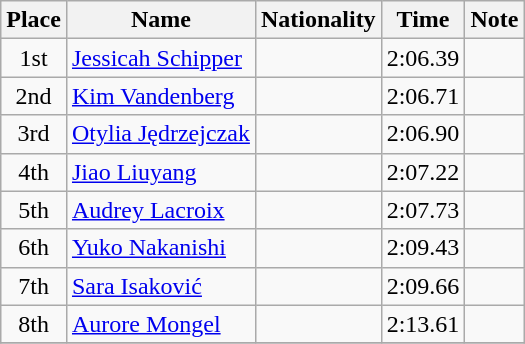<table class="wikitable" style="text-align:center">
<tr>
<th>Place</th>
<th>Name</th>
<th>Nationality</th>
<th>Time</th>
<th>Note</th>
</tr>
<tr>
<td>1st</td>
<td align=left><a href='#'>Jessicah Schipper</a></td>
<td align=left></td>
<td>2:06.39</td>
<td></td>
</tr>
<tr>
<td>2nd</td>
<td align=left><a href='#'>Kim Vandenberg</a></td>
<td align=left></td>
<td>2:06.71</td>
<td></td>
</tr>
<tr>
<td>3rd</td>
<td align=left><a href='#'>Otylia Jędrzejczak</a></td>
<td align=left></td>
<td>2:06.90</td>
<td></td>
</tr>
<tr>
<td>4th</td>
<td align=left><a href='#'>Jiao Liuyang</a></td>
<td align=left></td>
<td>2:07.22</td>
<td></td>
</tr>
<tr>
<td>5th</td>
<td align=left><a href='#'>Audrey Lacroix</a></td>
<td align=left></td>
<td>2:07.73</td>
<td></td>
</tr>
<tr>
<td>6th</td>
<td align=left><a href='#'>Yuko Nakanishi</a></td>
<td align=left></td>
<td>2:09.43</td>
<td></td>
</tr>
<tr>
<td>7th</td>
<td align=left><a href='#'>Sara Isaković</a></td>
<td align=left></td>
<td>2:09.66</td>
<td></td>
</tr>
<tr>
<td>8th</td>
<td align=left><a href='#'>Aurore Mongel</a></td>
<td align=left></td>
<td>2:13.61</td>
<td></td>
</tr>
<tr>
</tr>
</table>
